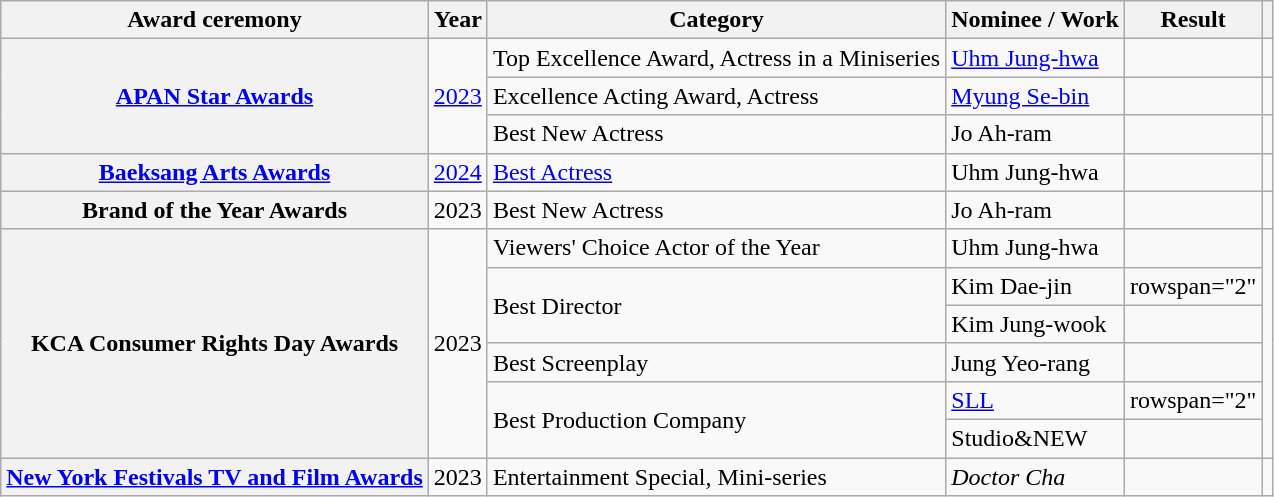<table class="wikitable plainrowheaders sortable">
<tr>
<th scope="col">Award ceremony</th>
<th scope="col">Year</th>
<th scope="col">Category</th>
<th scope="col">Nominee / Work</th>
<th scope="col">Result</th>
<th scope="col" class="unsortable"></th>
</tr>
<tr>
<th rowspan="3" scope="row"><a href='#'>APAN Star Awards</a></th>
<td rowspan="3" style="text-align:center"><a href='#'>2023</a></td>
<td>Top Excellence Award, Actress in a Miniseries</td>
<td><a href='#'>Uhm Jung-hwa</a></td>
<td></td>
<td style="text-align:center"></td>
</tr>
<tr>
<td>Excellence Acting Award, Actress</td>
<td><a href='#'>Myung Se-bin</a></td>
<td></td>
<td style="text-align:center"></td>
</tr>
<tr>
<td>Best New Actress</td>
<td>Jo Ah-ram</td>
<td></td>
<td style="text-align:center"></td>
</tr>
<tr>
<th scope="row"><a href='#'>Baeksang Arts Awards</a></th>
<td style="text-align:center"><a href='#'>2024</a></td>
<td><a href='#'>Best Actress</a></td>
<td>Uhm Jung-hwa</td>
<td></td>
<td style="text-align:center"></td>
</tr>
<tr>
<th scope="row">Brand of the Year Awards</th>
<td style="text-align:center">2023</td>
<td>Best New Actress</td>
<td>Jo Ah-ram</td>
<td></td>
<td style="text-align:center"></td>
</tr>
<tr>
<th scope="row" rowspan="6">KCA Consumer Rights Day Awards</th>
<td style="text-align:center" rowspan="6">2023</td>
<td>Viewers' Choice Actor of the Year</td>
<td>Uhm Jung-hwa</td>
<td></td>
<td style="text-align:center" rowspan="6"></td>
</tr>
<tr>
<td rowspan="2">Best Director</td>
<td>Kim Dae-jin</td>
<td>rowspan="2" </td>
</tr>
<tr>
<td>Kim Jung-wook</td>
</tr>
<tr>
<td>Best Screenplay</td>
<td>Jung Yeo-rang</td>
<td></td>
</tr>
<tr>
<td rowspan="2">Best Production Company</td>
<td><a href='#'>SLL</a></td>
<td>rowspan="2" </td>
</tr>
<tr>
<td>Studio&NEW</td>
</tr>
<tr>
<th scope="row"><a href='#'>New York Festivals TV and Film Awards</a></th>
<td style="text-align:center">2023</td>
<td>Entertainment Special, Mini-series</td>
<td><em>Doctor Cha</em></td>
<td></td>
<td style="text-align:center"></td>
</tr>
</table>
